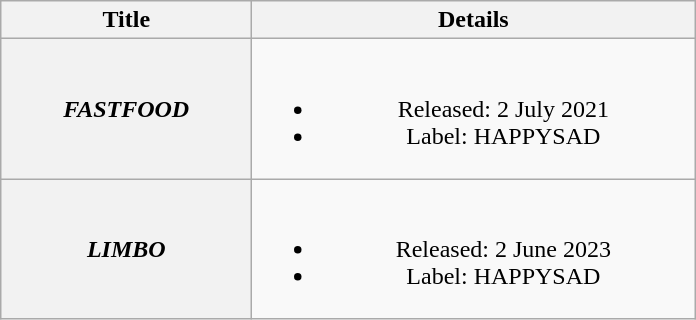<table class="wikitable plainrowheaders" style="text-align:center;">
<tr>
<th scope="col" style="width:10em;">Title</th>
<th scope="col" style="width:18em;">Details</th>
</tr>
<tr>
<th scope="row"><em>FASTFOOD</em></th>
<td><br><ul><li>Released: 2 July 2021</li><li>Label: HAPPYSAD</li></ul></td>
</tr>
<tr>
<th scope="row"><em>LIMBO</em></th>
<td><br><ul><li>Released: 2 June 2023</li><li>Label: HAPPYSAD</li></ul></td>
</tr>
</table>
